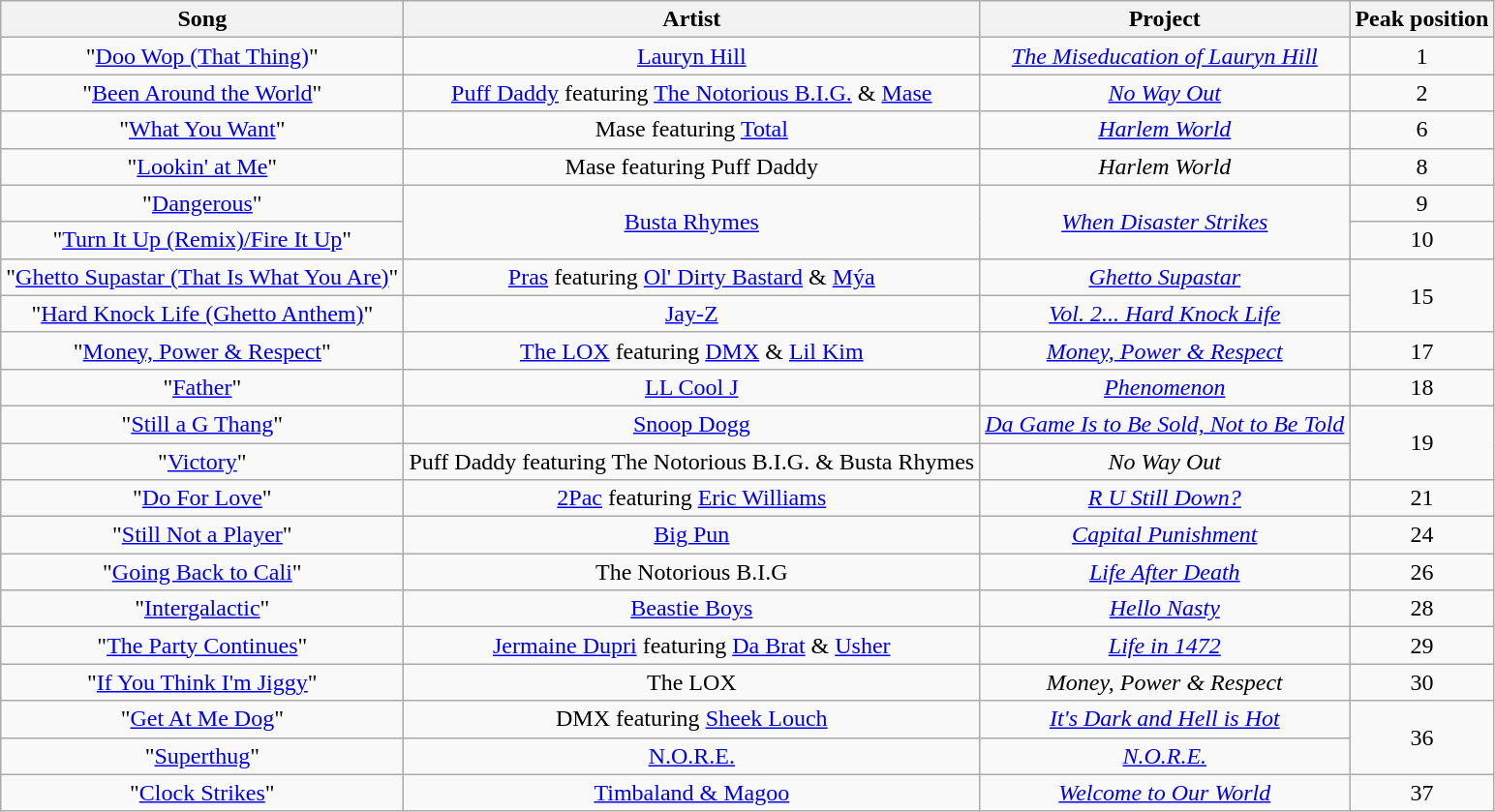<table class="wikitable sortable plainrowheaders" style="text-align:center;">
<tr>
<th scope="col">Song</th>
<th scope="col">Artist</th>
<th scope="col">Project</th>
<th scope="col">Peak position</th>
</tr>
<tr>
<td>"<a href='#'>Doo Wop (That Thing)</a>"</td>
<td><a href='#'>Lauryn Hill</a></td>
<td><em><a href='#'>The Miseducation of Lauryn Hill</a></em></td>
<td>1</td>
</tr>
<tr>
<td>"<a href='#'>Been Around the World</a>"</td>
<td><a href='#'>Puff Daddy</a> featuring <a href='#'>The Notorious B.I.G.</a> & <a href='#'>Mase</a></td>
<td><em><a href='#'>No Way Out</a></em></td>
<td>2</td>
</tr>
<tr>
<td>"<a href='#'>What You Want</a>"</td>
<td>Mase featuring <a href='#'>Total</a></td>
<td><em><a href='#'>Harlem World</a></em></td>
<td>6</td>
</tr>
<tr>
<td>"<a href='#'>Lookin' at Me</a>"</td>
<td>Mase featuring Puff Daddy</td>
<td><em>Harlem World</em></td>
<td>8</td>
</tr>
<tr>
<td>"<a href='#'>Dangerous</a>"</td>
<td rowspan="2"><a href='#'>Busta Rhymes</a></td>
<td rowspan="2"><em><a href='#'>When Disaster Strikes</a></em></td>
<td>9</td>
</tr>
<tr>
<td>"<a href='#'>Turn It Up (Remix)/Fire It Up</a>"</td>
<td>10</td>
</tr>
<tr>
<td>"<a href='#'>Ghetto Supastar (That Is What You Are)</a>"</td>
<td><a href='#'>Pras</a> featuring <a href='#'>Ol' Dirty Bastard</a> & <a href='#'>Mýa</a></td>
<td><em><a href='#'>Ghetto Supastar</a></em></td>
<td rowspan="2">15</td>
</tr>
<tr>
<td>"<a href='#'>Hard Knock Life (Ghetto Anthem)</a>"</td>
<td><a href='#'>Jay-Z</a></td>
<td><em><a href='#'>Vol. 2... Hard Knock Life</a></em></td>
</tr>
<tr>
<td>"<a href='#'>Money, Power & Respect</a>"</td>
<td><a href='#'>The LOX</a> featuring <a href='#'>DMX</a> & <a href='#'>Lil Kim</a></td>
<td><em><a href='#'>Money, Power & Respect</a></em></td>
<td>17</td>
</tr>
<tr>
<td>"<a href='#'>Father</a>"</td>
<td><a href='#'>LL Cool J</a></td>
<td><em><a href='#'>Phenomenon</a></em></td>
<td>18</td>
</tr>
<tr>
<td>"<a href='#'>Still a G Thang</a>"</td>
<td><a href='#'>Snoop Dogg</a></td>
<td><em><a href='#'>Da Game Is to Be Sold, Not to Be Told</a></em></td>
<td rowspan="2">19</td>
</tr>
<tr>
<td>"<a href='#'>Victory</a>"</td>
<td>Puff Daddy featuring The Notorious B.I.G. & Busta Rhymes</td>
<td><em>No Way Out</em></td>
</tr>
<tr>
<td>"<a href='#'>Do For Love</a>"</td>
<td><a href='#'>2Pac</a> featuring <a href='#'>Eric Williams</a></td>
<td><em><a href='#'>R U Still Down?</a></em></td>
<td>21</td>
</tr>
<tr>
<td>"<a href='#'>Still Not a Player</a>"</td>
<td><a href='#'>Big Pun</a></td>
<td><em><a href='#'>Capital Punishment</a></em></td>
<td>24</td>
</tr>
<tr>
<td>"<a href='#'>Going Back to Cali</a>"</td>
<td>The Notorious B.I.G</td>
<td><em><a href='#'>Life After Death</a></em></td>
<td>26</td>
</tr>
<tr>
<td>"<a href='#'>Intergalactic</a>"</td>
<td><a href='#'>Beastie Boys</a></td>
<td><em><a href='#'>Hello Nasty</a></em></td>
<td>28</td>
</tr>
<tr>
<td>"<a href='#'>The Party Continues</a>"</td>
<td><a href='#'>Jermaine Dupri</a> featuring <a href='#'>Da Brat</a> & <a href='#'>Usher</a></td>
<td><em><a href='#'>Life in 1472</a></em></td>
<td>29</td>
</tr>
<tr>
<td>"<a href='#'>If You Think I'm Jiggy</a>"</td>
<td>The LOX</td>
<td><em>Money, Power & Respect</em></td>
<td>30</td>
</tr>
<tr>
<td>"<a href='#'>Get At Me Dog</a>"</td>
<td>DMX featuring <a href='#'>Sheek Louch</a></td>
<td><em><a href='#'>It's Dark and Hell is Hot</a></em></td>
<td rowspan="2">36</td>
</tr>
<tr>
<td>"<a href='#'>Superthug</a>"</td>
<td><a href='#'>N.O.R.E.</a></td>
<td><em><a href='#'>N.O.R.E.</a></em></td>
</tr>
<tr>
<td>"<a href='#'>Clock Strikes</a>"</td>
<td><a href='#'>Timbaland & Magoo</a></td>
<td><em><a href='#'>Welcome to Our World</a></em></td>
<td>37</td>
</tr>
</table>
